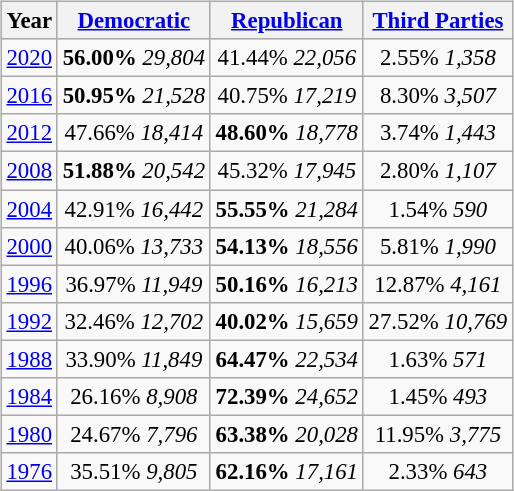<table class="wikitable"  style="float:right; margin:1em; font-size:95%;">
<tr style="background:lightgrey;">
<th>Year</th>
<th><a href='#'>Democratic</a></th>
<th><a href='#'>Republican</a></th>
<th><a href='#'>Third Parties</a></th>
</tr>
<tr>
<td align="center" ><a href='#'>2020</a></td>
<td align="center" ><strong>56.00%</strong> <em>29,804</em></td>
<td align="center" >41.44% <em>22,056</em></td>
<td align="center" >2.55% <em>1,358</em></td>
</tr>
<tr>
<td align="center" ><a href='#'>2016</a></td>
<td align="center" ><strong>50.95%</strong> <em>21,528</em></td>
<td align="center" >40.75% <em>17,219</em></td>
<td align="center" >8.30% <em>3,507</em></td>
</tr>
<tr>
<td align="center" ><a href='#'>2012</a></td>
<td align="center" >47.66% <em>18,414</em></td>
<td align="center" ><strong>48.60%</strong> <em>18,778</em></td>
<td align="center" >3.74% <em>1,443</em></td>
</tr>
<tr>
<td align="center" ><a href='#'>2008</a></td>
<td align="center" ><strong>51.88%</strong> <em>20,542</em></td>
<td align="center" >45.32% <em>17,945</em></td>
<td align="center" >2.80% <em>1,107</em></td>
</tr>
<tr>
<td align="center" ><a href='#'>2004</a></td>
<td align="center" >42.91% <em>16,442</em></td>
<td align="center" ><strong>55.55%</strong> <em>21,284</em></td>
<td align="center" >1.54% <em>590</em></td>
</tr>
<tr>
<td align="center" ><a href='#'>2000</a></td>
<td align="center" >40.06% <em>13,733</em></td>
<td align="center" ><strong>54.13%</strong> <em>18,556</em></td>
<td align="center" >5.81% <em>1,990</em></td>
</tr>
<tr>
<td align="center" ><a href='#'>1996</a></td>
<td align="center" >36.97% <em>11,949</em></td>
<td align="center" ><strong>50.16%</strong> <em>16,213</em></td>
<td align="center" >12.87% <em>4,161</em></td>
</tr>
<tr>
<td align="center" ><a href='#'>1992</a></td>
<td align="center" >32.46% <em>12,702</em></td>
<td align="center" ><strong>40.02%</strong> <em>15,659</em></td>
<td align="center" >27.52% <em>10,769</em></td>
</tr>
<tr>
<td align="center" ><a href='#'>1988</a></td>
<td align="center" >33.90% <em>11,849</em></td>
<td align="center" ><strong>64.47%</strong> <em>22,534</em></td>
<td align="center" >1.63% <em>571</em></td>
</tr>
<tr>
<td align="center" ><a href='#'>1984</a></td>
<td align="center" >26.16% <em>8,908</em></td>
<td align="center" ><strong>72.39%</strong> <em>24,652</em></td>
<td align="center" >1.45% <em>493</em></td>
</tr>
<tr>
<td align="center" ><a href='#'>1980</a></td>
<td align="center" >24.67% <em>7,796</em></td>
<td align="center" ><strong>63.38%</strong> <em>20,028</em></td>
<td align="center" >11.95% <em>3,775</em></td>
</tr>
<tr>
<td align="center" ><a href='#'>1976</a></td>
<td align="center" >35.51% <em>9,805</em></td>
<td align="center" ><strong>62.16%</strong> <em>17,161</em></td>
<td align="center" >2.33% <em>643</em></td>
</tr>
</table>
